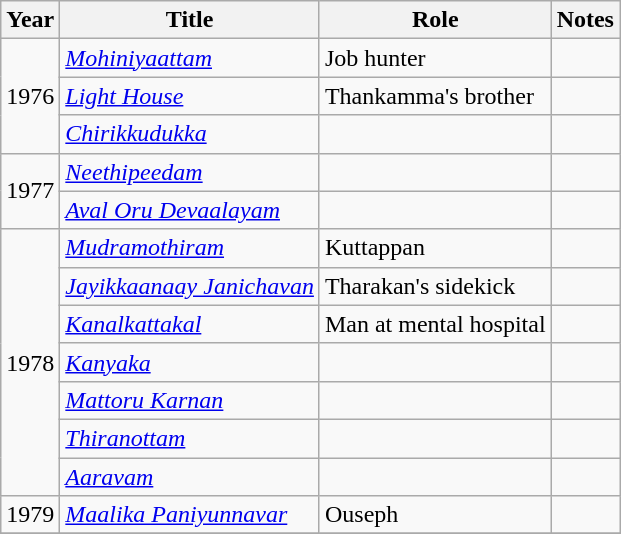<table class="wikitable sortable">
<tr>
<th>Year</th>
<th>Title</th>
<th>Role</th>
<th class="unsortable">Notes</th>
</tr>
<tr>
<td rowspan=3>1976</td>
<td><em><a href='#'>Mohiniyaattam</a></em></td>
<td>Job hunter</td>
<td></td>
</tr>
<tr>
<td><em><a href='#'>Light House</a></em></td>
<td>Thankamma's brother</td>
<td></td>
</tr>
<tr>
<td><em><a href='#'>Chirikkudukka</a></em></td>
<td></td>
<td></td>
</tr>
<tr>
<td rowspan=2>1977</td>
<td><em><a href='#'>Neethipeedam</a></em></td>
<td></td>
<td></td>
</tr>
<tr>
<td><em><a href='#'>Aval Oru Devaalayam</a></em></td>
<td></td>
<td></td>
</tr>
<tr>
<td rowspan=7>1978</td>
<td><em><a href='#'>Mudramothiram</a></em></td>
<td>Kuttappan</td>
<td></td>
</tr>
<tr>
<td><em><a href='#'>Jayikkaanaay Janichavan</a></em></td>
<td>Tharakan's sidekick</td>
<td></td>
</tr>
<tr>
<td><em><a href='#'>Kanalkattakal</a></em></td>
<td>Man at mental hospital</td>
<td></td>
</tr>
<tr>
<td><em><a href='#'>Kanyaka</a></em></td>
<td></td>
<td></td>
</tr>
<tr>
<td><em><a href='#'>Mattoru Karnan</a></em></td>
<td></td>
<td></td>
</tr>
<tr>
<td><em><a href='#'>Thiranottam</a></em></td>
<td></td>
<td></td>
</tr>
<tr>
<td><em><a href='#'>Aaravam</a></em></td>
<td></td>
<td></td>
</tr>
<tr>
<td>1979</td>
<td><em><a href='#'>Maalika Paniyunnavar</a></em></td>
<td>Ouseph</td>
<td></td>
</tr>
<tr>
</tr>
</table>
